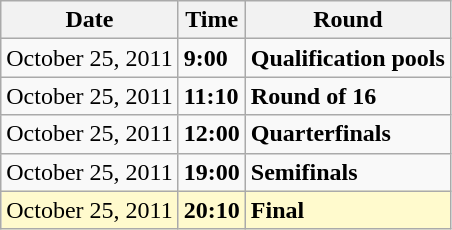<table class="wikitable">
<tr>
<th>Date</th>
<th>Time</th>
<th>Round</th>
</tr>
<tr>
<td>October 25, 2011</td>
<td><strong>9:00</strong></td>
<td><strong>Qualification pools</strong></td>
</tr>
<tr>
<td>October 25, 2011</td>
<td><strong>11:10</strong></td>
<td><strong>Round of 16</strong></td>
</tr>
<tr>
<td>October 25, 2011</td>
<td><strong>12:00</strong></td>
<td><strong>Quarterfinals</strong></td>
</tr>
<tr>
<td>October 25, 2011</td>
<td><strong>19:00</strong></td>
<td><strong>Semifinals</strong></td>
</tr>
<tr style=background:lemonchiffon>
<td>October 25, 2011</td>
<td><strong>20:10</strong></td>
<td><strong>Final</strong></td>
</tr>
</table>
